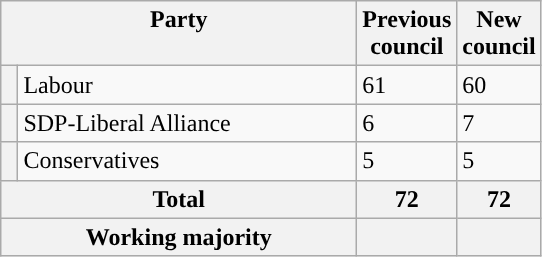<table class="wikitable">
<tr>
<th valign=top colspan="2" style="width: 230px">Party</th>
<th valign=top style="width: 30px">Previous council</th>
<th valign=top style="width: 30px">New council</th>
</tr>
<tr>
<th style="background-color: "></th>
<td>Labour</td>
<td>61</td>
<td>60</td>
</tr>
<tr>
<th style="background-color: "></th>
<td>SDP-Liberal Alliance</td>
<td>6</td>
<td>7</td>
</tr>
<tr>
<th style="background-color: "></th>
<td>Conservatives</td>
<td>5</td>
<td>5</td>
</tr>
<tr>
<th colspan=2>Total</th>
<th style="text-align: center">72</th>
<th colspan=3>72</th>
</tr>
<tr>
<th colspan=2>Working majority</th>
<th></th>
<th></th>
</tr>
</table>
